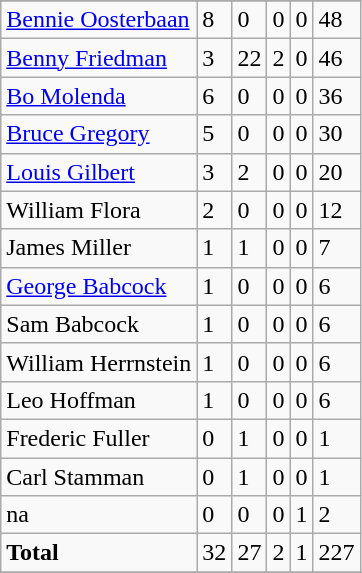<table class="wikitable">
<tr>
</tr>
<tr>
<td><a href='#'>Bennie Oosterbaan</a></td>
<td>8</td>
<td>0</td>
<td>0</td>
<td>0</td>
<td>48</td>
</tr>
<tr>
<td><a href='#'>Benny Friedman</a></td>
<td>3</td>
<td>22</td>
<td>2</td>
<td>0</td>
<td>46</td>
</tr>
<tr>
<td><a href='#'>Bo Molenda</a></td>
<td>6</td>
<td>0</td>
<td>0</td>
<td>0</td>
<td>36</td>
</tr>
<tr>
<td><a href='#'>Bruce Gregory</a></td>
<td>5</td>
<td>0</td>
<td>0</td>
<td>0</td>
<td>30</td>
</tr>
<tr>
<td><a href='#'>Louis Gilbert</a></td>
<td>3</td>
<td>2</td>
<td>0</td>
<td>0</td>
<td>20</td>
</tr>
<tr>
<td>William Flora</td>
<td>2</td>
<td>0</td>
<td>0</td>
<td>0</td>
<td>12</td>
</tr>
<tr>
<td>James Miller</td>
<td>1</td>
<td>1</td>
<td>0</td>
<td>0</td>
<td>7</td>
</tr>
<tr>
<td><a href='#'>George Babcock</a></td>
<td>1</td>
<td>0</td>
<td>0</td>
<td>0</td>
<td>6</td>
</tr>
<tr>
<td>Sam Babcock</td>
<td>1</td>
<td>0</td>
<td>0</td>
<td>0</td>
<td>6</td>
</tr>
<tr>
<td>William Herrnstein</td>
<td>1</td>
<td>0</td>
<td>0</td>
<td>0</td>
<td>6</td>
</tr>
<tr>
<td>Leo Hoffman</td>
<td>1</td>
<td>0</td>
<td>0</td>
<td>0</td>
<td>6</td>
</tr>
<tr>
<td>Frederic Fuller</td>
<td>0</td>
<td>1</td>
<td>0</td>
<td>0</td>
<td>1</td>
</tr>
<tr>
<td>Carl Stamman</td>
<td>0</td>
<td>1</td>
<td>0</td>
<td>0</td>
<td>1</td>
</tr>
<tr>
<td>na</td>
<td>0</td>
<td>0</td>
<td>0</td>
<td>1</td>
<td>2</td>
</tr>
<tr>
<td><strong>Total</strong></td>
<td>32</td>
<td>27</td>
<td>2</td>
<td>1</td>
<td>227</td>
</tr>
<tr>
</tr>
</table>
